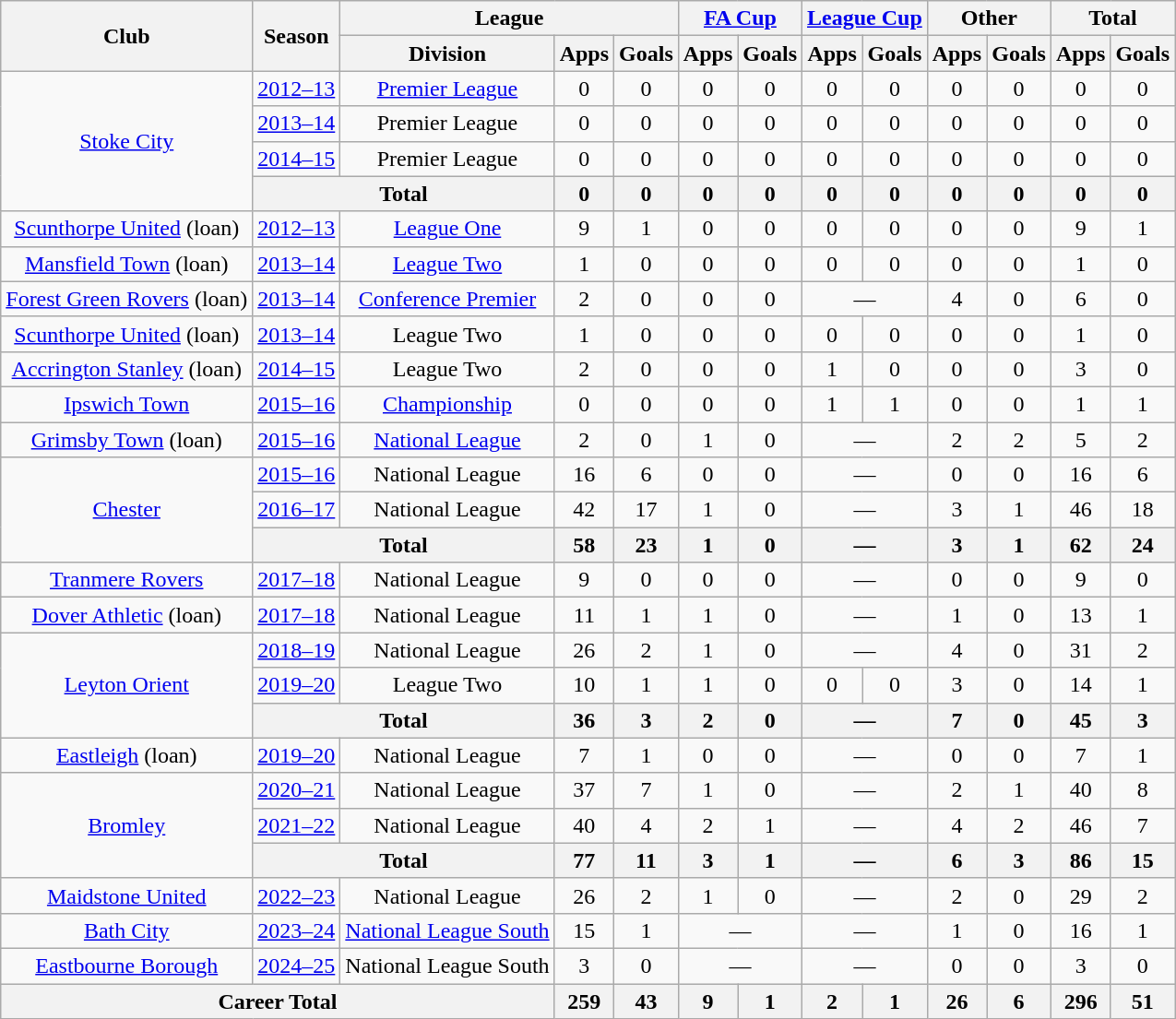<table class="wikitable" style="text-align:center">
<tr>
<th rowspan="2">Club</th>
<th rowspan="2">Season</th>
<th colspan="3">League</th>
<th colspan="2"><a href='#'>FA Cup</a></th>
<th colspan="2"><a href='#'>League Cup</a></th>
<th colspan="2">Other</th>
<th colspan="2">Total</th>
</tr>
<tr>
<th>Division</th>
<th>Apps</th>
<th>Goals</th>
<th>Apps</th>
<th>Goals</th>
<th>Apps</th>
<th>Goals</th>
<th>Apps</th>
<th>Goals</th>
<th>Apps</th>
<th>Goals</th>
</tr>
<tr>
<td rowspan=4><a href='#'>Stoke City</a></td>
<td><a href='#'>2012–13</a></td>
<td><a href='#'>Premier League</a></td>
<td>0</td>
<td>0</td>
<td>0</td>
<td>0</td>
<td>0</td>
<td>0</td>
<td>0</td>
<td>0</td>
<td>0</td>
<td>0</td>
</tr>
<tr>
<td><a href='#'>2013–14</a></td>
<td>Premier League</td>
<td>0</td>
<td>0</td>
<td>0</td>
<td>0</td>
<td>0</td>
<td>0</td>
<td>0</td>
<td>0</td>
<td>0</td>
<td>0</td>
</tr>
<tr>
<td><a href='#'>2014–15</a></td>
<td>Premier League</td>
<td>0</td>
<td>0</td>
<td>0</td>
<td>0</td>
<td>0</td>
<td>0</td>
<td>0</td>
<td>0</td>
<td>0</td>
<td>0</td>
</tr>
<tr>
<th colspan=2>Total</th>
<th>0</th>
<th>0</th>
<th>0</th>
<th>0</th>
<th>0</th>
<th>0</th>
<th>0</th>
<th>0</th>
<th>0</th>
<th>0</th>
</tr>
<tr>
<td><a href='#'>Scunthorpe United</a> (loan)</td>
<td><a href='#'>2012–13</a></td>
<td><a href='#'>League One</a></td>
<td>9</td>
<td>1</td>
<td>0</td>
<td>0</td>
<td>0</td>
<td>0</td>
<td>0</td>
<td>0</td>
<td>9</td>
<td>1</td>
</tr>
<tr>
<td><a href='#'>Mansfield Town</a> (loan)</td>
<td><a href='#'>2013–14</a></td>
<td><a href='#'>League Two</a></td>
<td>1</td>
<td>0</td>
<td>0</td>
<td>0</td>
<td>0</td>
<td>0</td>
<td>0</td>
<td>0</td>
<td>1</td>
<td>0</td>
</tr>
<tr>
<td><a href='#'>Forest Green Rovers</a> (loan)</td>
<td><a href='#'>2013–14</a></td>
<td><a href='#'>Conference Premier</a></td>
<td>2</td>
<td>0</td>
<td>0</td>
<td>0</td>
<td colspan=2>—</td>
<td>4</td>
<td>0</td>
<td>6</td>
<td>0</td>
</tr>
<tr>
<td><a href='#'>Scunthorpe United</a> (loan)</td>
<td><a href='#'>2013–14</a></td>
<td>League Two</td>
<td>1</td>
<td>0</td>
<td>0</td>
<td>0</td>
<td>0</td>
<td>0</td>
<td>0</td>
<td>0</td>
<td>1</td>
<td>0</td>
</tr>
<tr>
<td><a href='#'>Accrington Stanley</a> (loan)</td>
<td><a href='#'>2014–15</a></td>
<td>League Two</td>
<td>2</td>
<td>0</td>
<td>0</td>
<td>0</td>
<td>1</td>
<td>0</td>
<td>0</td>
<td>0</td>
<td>3</td>
<td>0</td>
</tr>
<tr>
<td><a href='#'>Ipswich Town</a></td>
<td><a href='#'>2015–16</a></td>
<td><a href='#'>Championship</a></td>
<td>0</td>
<td>0</td>
<td>0</td>
<td>0</td>
<td>1</td>
<td>1</td>
<td>0</td>
<td>0</td>
<td>1</td>
<td>1</td>
</tr>
<tr>
<td><a href='#'>Grimsby Town</a> (loan)</td>
<td><a href='#'>2015–16</a></td>
<td><a href='#'>National League</a></td>
<td>2</td>
<td>0</td>
<td>1</td>
<td>0</td>
<td colspan=2>—</td>
<td>2</td>
<td>2</td>
<td>5</td>
<td>2</td>
</tr>
<tr>
<td rowspan=3><a href='#'>Chester</a></td>
<td><a href='#'>2015–16</a></td>
<td>National League</td>
<td>16</td>
<td>6</td>
<td>0</td>
<td>0</td>
<td colspan=2>—</td>
<td>0</td>
<td>0</td>
<td>16</td>
<td>6</td>
</tr>
<tr>
<td><a href='#'>2016–17</a></td>
<td>National League</td>
<td>42</td>
<td>17</td>
<td>1</td>
<td>0</td>
<td colspan=2>—</td>
<td>3</td>
<td>1</td>
<td>46</td>
<td>18</td>
</tr>
<tr>
<th colspan=2>Total</th>
<th>58</th>
<th>23</th>
<th>1</th>
<th>0</th>
<th colspan=2>—</th>
<th>3</th>
<th>1</th>
<th>62</th>
<th>24</th>
</tr>
<tr>
<td><a href='#'>Tranmere Rovers</a></td>
<td><a href='#'>2017–18</a></td>
<td>National League</td>
<td>9</td>
<td>0</td>
<td>0</td>
<td>0</td>
<td colspan=2>—</td>
<td>0</td>
<td>0</td>
<td>9</td>
<td>0</td>
</tr>
<tr>
<td><a href='#'>Dover Athletic</a> (loan)</td>
<td><a href='#'>2017–18</a></td>
<td>National League</td>
<td>11</td>
<td>1</td>
<td>1</td>
<td>0</td>
<td colspan=2>—</td>
<td>1</td>
<td>0</td>
<td>13</td>
<td>1</td>
</tr>
<tr>
<td rowspan=3><a href='#'>Leyton Orient</a></td>
<td><a href='#'>2018–19</a></td>
<td>National League</td>
<td>26</td>
<td>2</td>
<td>1</td>
<td>0</td>
<td colspan=2>—</td>
<td>4</td>
<td>0</td>
<td>31</td>
<td>2</td>
</tr>
<tr>
<td><a href='#'>2019–20</a></td>
<td>League Two</td>
<td>10</td>
<td>1</td>
<td>1</td>
<td>0</td>
<td>0</td>
<td>0</td>
<td>3</td>
<td>0</td>
<td>14</td>
<td>1</td>
</tr>
<tr>
<th colspan=2>Total</th>
<th>36</th>
<th>3</th>
<th>2</th>
<th>0</th>
<th colspan=2>—</th>
<th>7</th>
<th>0</th>
<th>45</th>
<th>3</th>
</tr>
<tr>
<td><a href='#'>Eastleigh</a> (loan)</td>
<td><a href='#'>2019–20</a></td>
<td>National League</td>
<td>7</td>
<td>1</td>
<td>0</td>
<td>0</td>
<td colspan=2>—</td>
<td>0</td>
<td>0</td>
<td>7</td>
<td>1</td>
</tr>
<tr>
<td rowspan=3><a href='#'>Bromley</a></td>
<td><a href='#'>2020–21</a></td>
<td>National League</td>
<td>37</td>
<td>7</td>
<td>1</td>
<td>0</td>
<td colspan=2>—</td>
<td>2</td>
<td>1</td>
<td>40</td>
<td>8</td>
</tr>
<tr>
<td><a href='#'>2021–22</a></td>
<td>National League</td>
<td>40</td>
<td>4</td>
<td>2</td>
<td>1</td>
<td colspan=2>—</td>
<td>4</td>
<td>2</td>
<td>46</td>
<td>7</td>
</tr>
<tr>
<th colspan=2>Total</th>
<th>77</th>
<th>11</th>
<th>3</th>
<th>1</th>
<th colspan=2>—</th>
<th>6</th>
<th>3</th>
<th>86</th>
<th>15</th>
</tr>
<tr>
<td><a href='#'>Maidstone United</a></td>
<td><a href='#'>2022–23</a></td>
<td>National League</td>
<td>26</td>
<td>2</td>
<td>1</td>
<td>0</td>
<td colspan="2">—</td>
<td>2</td>
<td>0</td>
<td>29</td>
<td>2</td>
</tr>
<tr>
<td><a href='#'>Bath City</a></td>
<td><a href='#'>2023–24</a></td>
<td><a href='#'>National League South</a></td>
<td>15</td>
<td>1</td>
<td colspan="2">—</td>
<td colspan="2">—</td>
<td>1</td>
<td>0</td>
<td>16</td>
<td>1</td>
</tr>
<tr>
<td><a href='#'>Eastbourne Borough</a></td>
<td><a href='#'>2024–25</a></td>
<td>National League South</td>
<td>3</td>
<td>0</td>
<td colspan="2">—</td>
<td colspan="2">—</td>
<td>0</td>
<td>0</td>
<td>3</td>
<td>0</td>
</tr>
<tr>
<th colspan="3">Career Total</th>
<th>259</th>
<th>43</th>
<th>9</th>
<th>1</th>
<th>2</th>
<th>1</th>
<th>26</th>
<th>6</th>
<th>296</th>
<th>51</th>
</tr>
</table>
